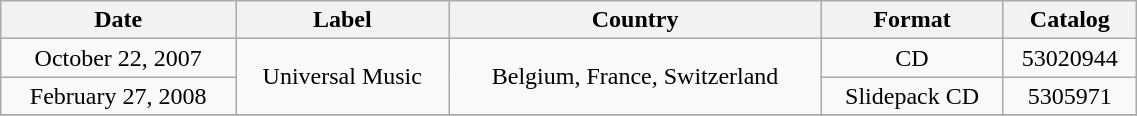<table class="wikitable" width="60%" border="1">
<tr>
<th>Date</th>
<th>Label</th>
<th>Country</th>
<th>Format</th>
<th>Catalog</th>
</tr>
<tr>
<td rowspan=1 align=center>October 22, 2007</td>
<td rowspan=2 align=center>Universal Music</td>
<td rowspan=2 align=center>Belgium, France, Switzerland</td>
<td rowspan=1 align=center>CD</td>
<td align=center>53020944</td>
</tr>
<tr>
<td rowspan=1 align=center>February 27, 2008</td>
<td rowspan=1 align=center>Slidepack CD</td>
<td align=center>5305971</td>
</tr>
<tr>
</tr>
</table>
